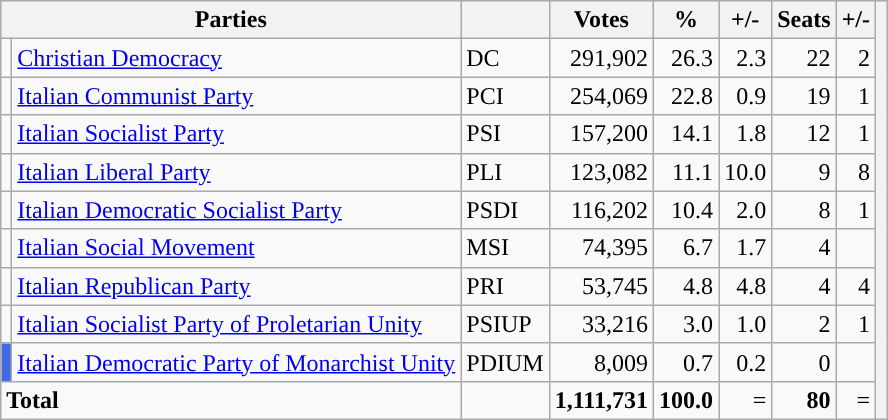<table class="wikitable">
<tr>
<th colspan="2">Parties</th>
<th></th>
<th>Votes</th>
<th>%</th>
<th>+/-</th>
<th>Seats</th>
<th>+/-</th>
<th rowspan="12"></th>
</tr>
<tr>
<td style="background-color:"></td>
<td><a href='#'>Christian Democracy</a></td>
<td>DC</td>
<td align=right>291,902</td>
<td align=right>26.3</td>
<td align=right> 2.3</td>
<td align=right>22</td>
<td align=right> 2</td>
</tr>
<tr>
<td style="background-color:"></td>
<td><a href='#'>Italian Communist Party</a></td>
<td>PCI</td>
<td align=right>254,069</td>
<td align=right>22.8</td>
<td align=right> 0.9</td>
<td align=right>19</td>
<td align=right> 1</td>
</tr>
<tr>
<td style="background-color:"></td>
<td><a href='#'>Italian Socialist Party</a></td>
<td>PSI</td>
<td align=right>157,200</td>
<td align=right>14.1</td>
<td align=right> 1.8</td>
<td align=right>12</td>
<td align=right> 1</td>
</tr>
<tr>
<td style="background-color:"></td>
<td><a href='#'>Italian Liberal Party</a></td>
<td>PLI</td>
<td align=right>123,082</td>
<td align=right>11.1</td>
<td align=right> 10.0</td>
<td align=right>9</td>
<td align=right> 8</td>
</tr>
<tr>
<td style="background-color:"></td>
<td><a href='#'>Italian Democratic Socialist Party</a></td>
<td>PSDI</td>
<td align=right>116,202</td>
<td align=right>10.4</td>
<td align=right> 2.0</td>
<td align=right>8</td>
<td align=right> 1</td>
</tr>
<tr>
<td style="background-color:"></td>
<td><a href='#'>Italian Social Movement</a></td>
<td>MSI</td>
<td align=right>74,395</td>
<td align=right>6.7</td>
<td align=right> 1.7</td>
<td align=right>4</td>
<td align=right></td>
</tr>
<tr>
<td style="background-color:"></td>
<td><a href='#'>Italian Republican Party</a></td>
<td>PRI</td>
<td align=right>53,745</td>
<td align=right>4.8</td>
<td align=right> 4.8</td>
<td align=right>4</td>
<td align=right> 4</td>
</tr>
<tr>
<td style="background-color:"></td>
<td><a href='#'>Italian Socialist Party of Proletarian Unity</a></td>
<td>PSIUP</td>
<td align=right>33,216</td>
<td align=right>3.0</td>
<td align=right> 1.0</td>
<td align=right>2</td>
<td align=right> 1</td>
</tr>
<tr>
<td style="background-color:royalblue"></td>
<td><a href='#'>Italian Democratic Party of Monarchist Unity</a></td>
<td>PDIUM</td>
<td align=right>8,009</td>
<td align=right>0.7</td>
<td align=right> 0.2</td>
<td align=right>0</td>
<td align=right></td>
</tr>
<tr>
<td colspan="2"><strong>Total</strong></td>
<td></td>
<td align=right><strong>1,111,731</strong></td>
<td align=right><strong>100.0</strong></td>
<td align=right>=</td>
<td align=right><strong>80</strong></td>
<td align=right>=</td>
</tr>
</table>
